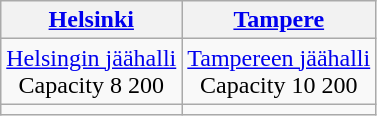<table class="wikitable" style="text-align:center">
<tr>
<th><a href='#'>Helsinki</a></th>
<th><a href='#'>Tampere</a></th>
</tr>
<tr>
<td><a href='#'>Helsingin jäähalli</a><br>Capacity 8 200</td>
<td><a href='#'>Tampereen jäähalli</a><br>Capacity 10 200</td>
</tr>
<tr>
<td></td>
<td></td>
</tr>
</table>
